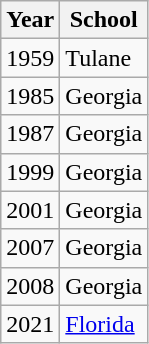<table class="wikitable">
<tr>
<th>Year</th>
<th>School</th>
</tr>
<tr>
<td>1959</td>
<td>Tulane</td>
</tr>
<tr>
<td>1985</td>
<td>Georgia</td>
</tr>
<tr>
<td>1987</td>
<td>Georgia</td>
</tr>
<tr>
<td>1999</td>
<td>Georgia</td>
</tr>
<tr>
<td>2001</td>
<td>Georgia</td>
</tr>
<tr>
<td>2007</td>
<td>Georgia</td>
</tr>
<tr>
<td>2008</td>
<td>Georgia</td>
</tr>
<tr>
<td>2021</td>
<td><a href='#'>Florida</a></td>
</tr>
</table>
